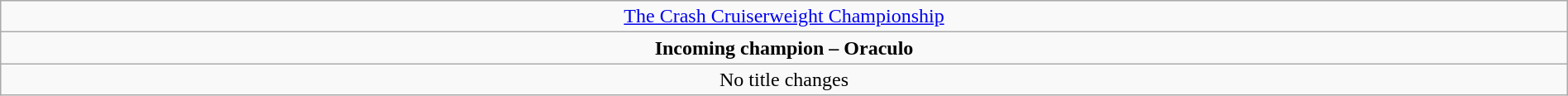<table class="wikitable" style="text-align:center; width:100%;">
<tr>
<td colspan="5" style="text-align: center;"><a href='#'>The Crash Cruiserweight Championship</a></td>
</tr>
<tr>
<td colspan="5" style="text-align: center;"><strong>Incoming champion – Oraculo</strong></td>
</tr>
<tr>
<td colspan="5">No title changes</td>
</tr>
</table>
